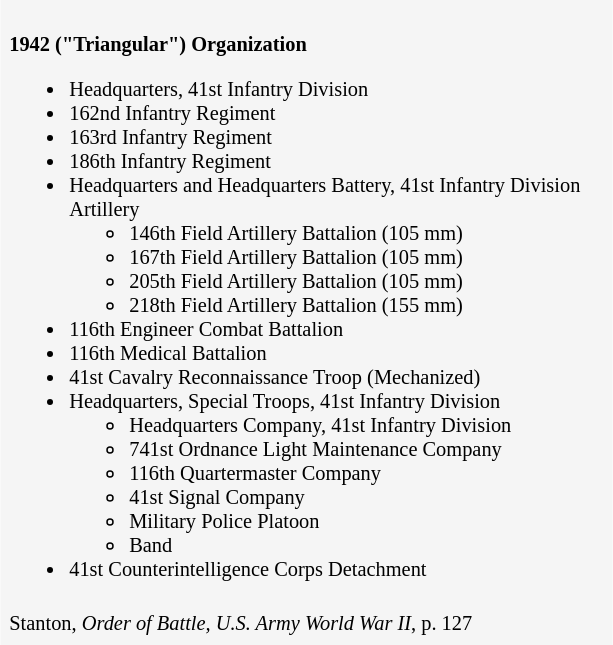<table class="toccolours" style="float: right; margin-left: 1em; margin-right: 2em; font-size: 85%; background:whitesmoke; color:black; width:30em; max-width: 40%;" cellspacing="5">
<tr>
<td style="text-align: left;"><br><strong>1942 ("Triangular") Organization</strong><ul><li>Headquarters, 41st Infantry Division</li><li>162nd Infantry Regiment</li><li>163rd Infantry Regiment</li><li>186th Infantry Regiment</li><li>Headquarters and Headquarters Battery, 41st Infantry Division Artillery<ul><li>146th Field Artillery Battalion (105 mm)</li><li>167th Field Artillery Battalion (105 mm)</li><li>205th Field Artillery Battalion (105 mm)</li><li>218th Field Artillery Battalion (155 mm)</li></ul></li><li>116th Engineer Combat Battalion</li><li>116th Medical Battalion</li><li>41st Cavalry Reconnaissance Troop (Mechanized)</li><li>Headquarters, Special Troops, 41st Infantry Division<ul><li>Headquarters Company, 41st Infantry Division</li><li>741st Ordnance Light Maintenance Company</li><li>116th Quartermaster Company</li><li>41st Signal Company</li><li>Military Police Platoon</li><li>Band</li></ul></li><li>41st Counterintelligence Corps Detachment</li></ul></td>
</tr>
<tr>
<td style="text-align: left;">Stanton, <em>Order of Battle, U.S. Army World War II</em>, p. 127</td>
</tr>
</table>
